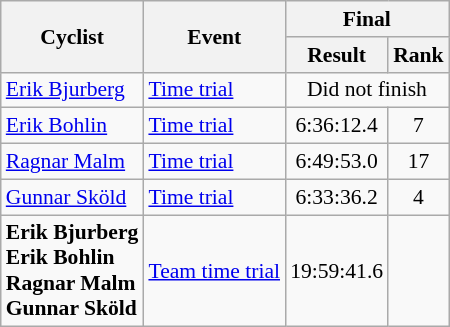<table class=wikitable style="font-size:90%">
<tr>
<th rowspan=2>Cyclist</th>
<th rowspan=2>Event</th>
<th colspan=2>Final</th>
</tr>
<tr>
<th>Result</th>
<th>Rank</th>
</tr>
<tr>
<td><a href='#'>Erik Bjurberg</a></td>
<td><a href='#'>Time trial</a></td>
<td align=center colspan=2>Did not finish</td>
</tr>
<tr>
<td><a href='#'>Erik Bohlin</a></td>
<td><a href='#'>Time trial</a></td>
<td align=center>6:36:12.4</td>
<td align=center>7</td>
</tr>
<tr>
<td><a href='#'>Ragnar Malm</a></td>
<td><a href='#'>Time trial</a></td>
<td align=center>6:49:53.0</td>
<td align=center>17</td>
</tr>
<tr>
<td><a href='#'>Gunnar Sköld</a></td>
<td><a href='#'>Time trial</a></td>
<td align=center>6:33:36.2</td>
<td align=center>4</td>
</tr>
<tr>
<td><strong>Erik Bjurberg <br> Erik Bohlin <br> Ragnar Malm <br> Gunnar Sköld</strong></td>
<td><a href='#'>Team time trial</a></td>
<td align=center>19:59:41.6</td>
<td align=center></td>
</tr>
</table>
